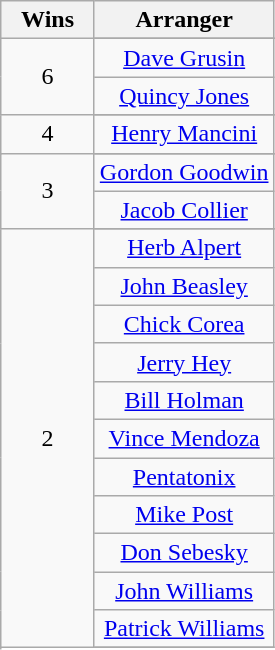<table class="wikitable" style="text-align: center;">
<tr>
<th scope="col" width="55">Wins</th>
<th scope="col" align="center">Arranger</th>
</tr>
<tr>
<td rowspan=3 style="text-align:center;">6</td>
</tr>
<tr>
<td><a href='#'>Dave Grusin</a></td>
</tr>
<tr>
<td><a href='#'>Quincy Jones</a></td>
</tr>
<tr>
<td rowspan=2 style="text-align:center;">4</td>
</tr>
<tr>
<td><a href='#'>Henry Mancini</a></td>
</tr>
<tr>
<td rowspan=3 style="text-align:center;">3</td>
</tr>
<tr>
<td><a href='#'>Gordon Goodwin</a></td>
</tr>
<tr>
<td><a href='#'>Jacob Collier</a></td>
</tr>
<tr>
<td rowspan=13 style="text-align:center;">2</td>
</tr>
<tr>
<td><a href='#'>Herb Alpert</a></td>
</tr>
<tr>
<td><a href='#'>John Beasley</a></td>
</tr>
<tr>
<td><a href='#'>Chick Corea</a></td>
</tr>
<tr>
<td><a href='#'>Jerry Hey</a></td>
</tr>
<tr>
<td><a href='#'>Bill Holman</a></td>
</tr>
<tr>
<td><a href='#'>Vince Mendoza</a></td>
</tr>
<tr>
<td><a href='#'>Pentatonix</a></td>
</tr>
<tr>
<td><a href='#'>Mike Post</a></td>
</tr>
<tr>
<td><a href='#'>Don Sebesky</a></td>
</tr>
<tr>
<td><a href='#'>John Williams</a></td>
</tr>
<tr>
<td><a href='#'>Patrick Williams</a></td>
</tr>
<tr>
</tr>
</table>
